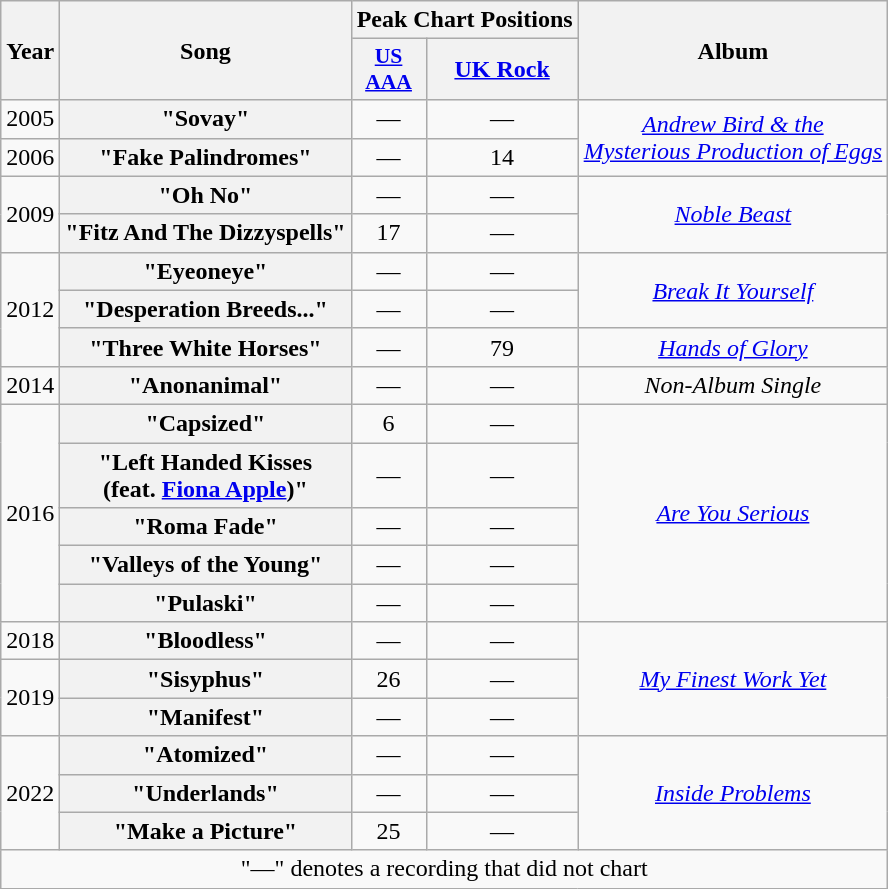<table class="wikitable plainrowheaders" style="text-align:center;">
<tr>
<th rowspan="2">Year</th>
<th rowspan="2">Song</th>
<th colspan="2">Peak Chart Positions</th>
<th rowspan="2">Album</th>
</tr>
<tr>
<th scope="col" style="width:3em;font-size:90%;"><a href='#'>US<br>AAA</a><br></th>
<th><a href='#'><strong>UK Rock</strong></a></th>
</tr>
<tr>
<td>2005</td>
<th scope="row">"Sovay"</th>
<td>—</td>
<td>—</td>
<td rowspan="2"><a href='#'><em>Andrew Bird & the</em></a><br><a href='#'><em>Mysterious Production of Eggs</em></a></td>
</tr>
<tr>
<td>2006</td>
<th scope="row">"Fake Palindromes"</th>
<td>—</td>
<td>14</td>
</tr>
<tr>
<td rowspan="2">2009</td>
<th scope="row">"Oh No"</th>
<td>—</td>
<td>—</td>
<td rowspan="2"><em><a href='#'>Noble Beast</a></em></td>
</tr>
<tr>
<th scope="row">"Fitz And The Dizzyspells"</th>
<td>17</td>
<td>—</td>
</tr>
<tr>
<td rowspan="3">2012</td>
<th scope="row">"Eyeoneye"</th>
<td>—</td>
<td>—</td>
<td rowspan="2"><em><a href='#'>Break It Yourself</a></em></td>
</tr>
<tr>
<th scope="row">"Desperation Breeds..."</th>
<td>—</td>
<td>—</td>
</tr>
<tr>
<th scope="row">"Three White Horses"</th>
<td>—</td>
<td>79</td>
<td><em><a href='#'>Hands of Glory</a></em></td>
</tr>
<tr>
<td>2014</td>
<th scope="row">"Anonanimal"</th>
<td>—</td>
<td>—</td>
<td><em>Non-Album Single</em></td>
</tr>
<tr>
<td rowspan="5">2016</td>
<th scope="row">"Capsized"</th>
<td>6</td>
<td>—</td>
<td rowspan="5"><a href='#'><em>Are You Serious</em></a></td>
</tr>
<tr>
<th scope="row">"Left Handed Kisses<br>(feat. <a href='#'>Fiona Apple</a>)"</th>
<td>—</td>
<td>—</td>
</tr>
<tr>
<th scope="row">"Roma Fade"</th>
<td>—</td>
<td>—</td>
</tr>
<tr>
<th scope="row">"Valleys of the Young"</th>
<td>—</td>
<td>—</td>
</tr>
<tr>
<th scope="row">"Pulaski"</th>
<td>—</td>
<td>—</td>
</tr>
<tr>
<td>2018</td>
<th scope="row">"Bloodless"</th>
<td>—</td>
<td>—</td>
<td rowspan="3"><em><a href='#'>My Finest Work Yet</a></em></td>
</tr>
<tr>
<td rowspan="2">2019</td>
<th scope="row">"Sisyphus"</th>
<td>26</td>
<td>—</td>
</tr>
<tr>
<th scope="row">"Manifest"</th>
<td>—</td>
<td>—</td>
</tr>
<tr>
<td rowspan="3">2022</td>
<th scope="row">"Atomized"</th>
<td>—</td>
<td>—</td>
<td rowspan="3"><em><a href='#'>Inside Problems</a></em></td>
</tr>
<tr>
<th scope="row">"Underlands"</th>
<td>—</td>
<td>—</td>
</tr>
<tr>
<th scope="row">"Make a Picture"</th>
<td>25</td>
<td>—</td>
</tr>
<tr>
<td colspan="6">"—" denotes a recording that did not chart</td>
</tr>
</table>
